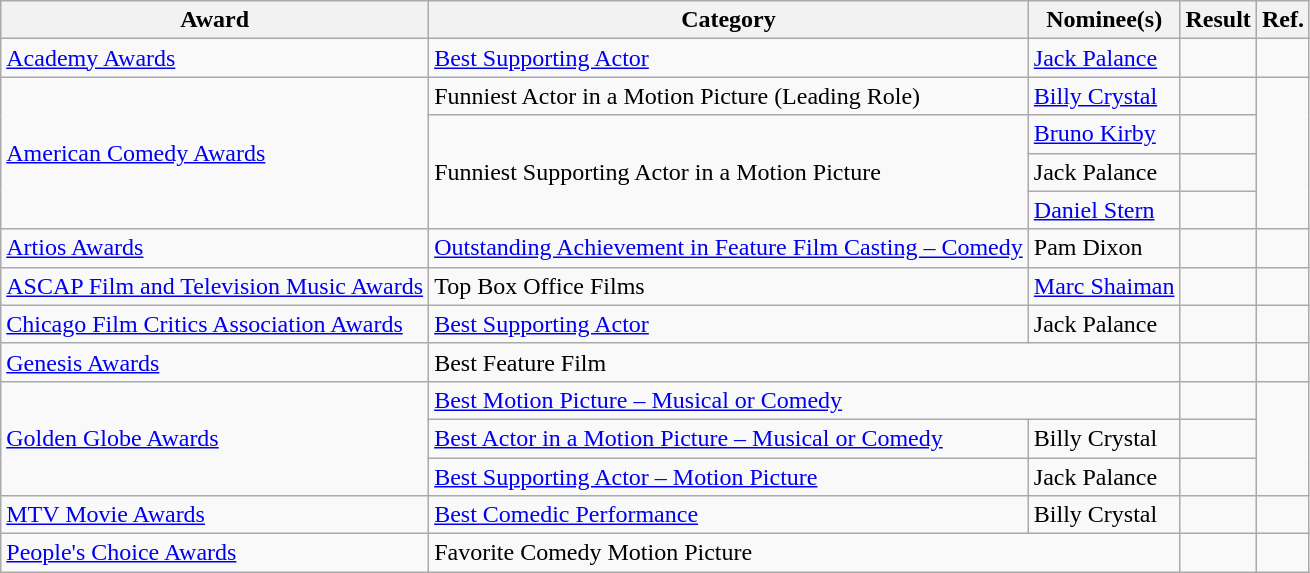<table class="wikitable plainrowheaders">
<tr>
<th>Award</th>
<th>Category</th>
<th>Nominee(s)</th>
<th>Result</th>
<th>Ref.</th>
</tr>
<tr>
<td><a href='#'>Academy Awards</a></td>
<td><a href='#'>Best Supporting Actor</a></td>
<td><a href='#'>Jack Palance</a></td>
<td></td>
<td align="center"></td>
</tr>
<tr>
<td rowspan="4"><a href='#'>American Comedy Awards</a></td>
<td>Funniest Actor in a Motion Picture (Leading Role)</td>
<td><a href='#'>Billy Crystal</a></td>
<td></td>
<td rowspan="4" align="center"></td>
</tr>
<tr>
<td rowspan="3">Funniest Supporting Actor in a Motion Picture</td>
<td><a href='#'>Bruno Kirby</a></td>
<td></td>
</tr>
<tr>
<td>Jack Palance</td>
<td></td>
</tr>
<tr>
<td><a href='#'>Daniel Stern</a></td>
<td></td>
</tr>
<tr>
<td><a href='#'>Artios Awards</a></td>
<td><a href='#'>Outstanding Achievement in Feature Film Casting – Comedy</a></td>
<td>Pam Dixon</td>
<td></td>
<td align="center"></td>
</tr>
<tr>
<td><a href='#'>ASCAP Film and Television Music Awards</a></td>
<td>Top Box Office Films</td>
<td><a href='#'>Marc Shaiman</a></td>
<td></td>
<td align="center"></td>
</tr>
<tr>
<td><a href='#'>Chicago Film Critics Association Awards</a></td>
<td><a href='#'>Best Supporting Actor</a></td>
<td>Jack Palance</td>
<td></td>
<td align="center"></td>
</tr>
<tr>
<td><a href='#'>Genesis Awards</a></td>
<td colspan="2">Best Feature Film</td>
<td></td>
<td align="center"></td>
</tr>
<tr>
<td rowspan="3"><a href='#'>Golden Globe Awards</a></td>
<td colspan="2"><a href='#'>Best Motion Picture – Musical or Comedy</a></td>
<td></td>
<td rowspan="3" align="center"></td>
</tr>
<tr>
<td><a href='#'>Best Actor in a Motion Picture – Musical or Comedy</a></td>
<td>Billy Crystal</td>
<td></td>
</tr>
<tr>
<td><a href='#'>Best Supporting Actor – Motion Picture</a></td>
<td>Jack Palance</td>
<td></td>
</tr>
<tr>
<td><a href='#'>MTV Movie Awards</a></td>
<td><a href='#'>Best Comedic Performance</a></td>
<td>Billy Crystal</td>
<td></td>
<td align="center"></td>
</tr>
<tr>
<td><a href='#'>People's Choice Awards</a></td>
<td colspan="2">Favorite Comedy Motion Picture</td>
<td></td>
<td align="center"></td>
</tr>
</table>
